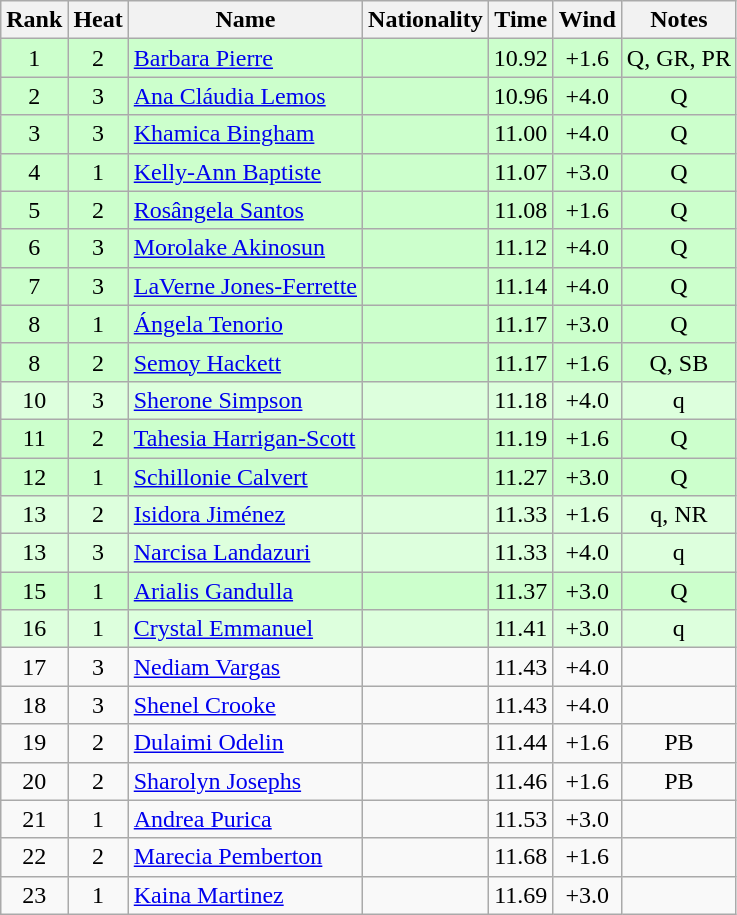<table class="wikitable sortable" style="text-align:center">
<tr>
<th>Rank</th>
<th>Heat</th>
<th>Name</th>
<th>Nationality</th>
<th>Time</th>
<th>Wind</th>
<th>Notes</th>
</tr>
<tr bgcolor=ccffcc>
<td>1</td>
<td>2</td>
<td align=left><a href='#'>Barbara Pierre</a></td>
<td align=left></td>
<td>10.92</td>
<td>+1.6</td>
<td>Q, GR, PR</td>
</tr>
<tr bgcolor=ccffcc>
<td>2</td>
<td>3</td>
<td align=left><a href='#'>Ana Cláudia Lemos</a></td>
<td align=left></td>
<td>10.96</td>
<td>+4.0</td>
<td>Q</td>
</tr>
<tr bgcolor=ccffcc>
<td>3</td>
<td>3</td>
<td align=left><a href='#'>Khamica Bingham</a></td>
<td align=left></td>
<td>11.00</td>
<td>+4.0</td>
<td>Q</td>
</tr>
<tr bgcolor=ccffcc>
<td>4</td>
<td>1</td>
<td align=left><a href='#'>Kelly-Ann Baptiste</a></td>
<td align=left></td>
<td>11.07</td>
<td>+3.0</td>
<td>Q</td>
</tr>
<tr bgcolor=ccffcc>
<td>5</td>
<td>2</td>
<td align=left><a href='#'>Rosângela Santos</a></td>
<td align=left></td>
<td>11.08</td>
<td>+1.6</td>
<td>Q</td>
</tr>
<tr bgcolor=ccffcc>
<td>6</td>
<td>3</td>
<td align=left><a href='#'>Morolake Akinosun</a></td>
<td align=left></td>
<td>11.12</td>
<td>+4.0</td>
<td>Q</td>
</tr>
<tr bgcolor=ccffcc>
<td>7</td>
<td>3</td>
<td align=left><a href='#'>LaVerne Jones-Ferrette</a></td>
<td align=left></td>
<td>11.14</td>
<td>+4.0</td>
<td>Q</td>
</tr>
<tr bgcolor=ccffcc>
<td>8</td>
<td>1</td>
<td align=left><a href='#'>Ángela Tenorio</a></td>
<td align=left></td>
<td>11.17</td>
<td>+3.0</td>
<td>Q</td>
</tr>
<tr bgcolor=ccffcc>
<td>8</td>
<td>2</td>
<td align=left><a href='#'>Semoy Hackett</a></td>
<td align=left></td>
<td>11.17</td>
<td>+1.6</td>
<td>Q, SB</td>
</tr>
<tr bgcolor=ddffdd>
<td>10</td>
<td>3</td>
<td align=left><a href='#'>Sherone Simpson</a></td>
<td align=left></td>
<td>11.18</td>
<td>+4.0</td>
<td>q</td>
</tr>
<tr bgcolor=ccffcc>
<td>11</td>
<td>2</td>
<td align=left><a href='#'>Tahesia Harrigan-Scott</a></td>
<td align=left></td>
<td>11.19</td>
<td>+1.6</td>
<td>Q</td>
</tr>
<tr bgcolor=ccffcc>
<td>12</td>
<td>1</td>
<td align=left><a href='#'>Schillonie Calvert</a></td>
<td align=left></td>
<td>11.27</td>
<td>+3.0</td>
<td>Q</td>
</tr>
<tr bgcolor=ddffdd>
<td>13</td>
<td>2</td>
<td align=left><a href='#'>Isidora Jiménez</a></td>
<td align=left></td>
<td>11.33</td>
<td>+1.6</td>
<td>q, NR</td>
</tr>
<tr bgcolor=ddffdd>
<td>13</td>
<td>3</td>
<td align=left><a href='#'>Narcisa Landazuri</a></td>
<td align=left></td>
<td>11.33</td>
<td>+4.0</td>
<td>q</td>
</tr>
<tr bgcolor=ccffcc>
<td>15</td>
<td>1</td>
<td align=left><a href='#'>Arialis Gandulla</a></td>
<td align=left></td>
<td>11.37</td>
<td>+3.0</td>
<td>Q</td>
</tr>
<tr bgcolor=ddffdd>
<td>16</td>
<td>1</td>
<td align=left><a href='#'>Crystal Emmanuel</a></td>
<td align=left></td>
<td>11.41</td>
<td>+3.0</td>
<td>q</td>
</tr>
<tr>
<td>17</td>
<td>3</td>
<td align=left><a href='#'>Nediam Vargas</a></td>
<td align=left></td>
<td>11.43</td>
<td>+4.0</td>
<td></td>
</tr>
<tr>
<td>18</td>
<td>3</td>
<td align=left><a href='#'>Shenel Crooke</a></td>
<td align=left></td>
<td>11.43</td>
<td>+4.0</td>
<td></td>
</tr>
<tr>
<td>19</td>
<td>2</td>
<td align=left><a href='#'>Dulaimi Odelin</a></td>
<td align=left></td>
<td>11.44</td>
<td>+1.6</td>
<td>PB</td>
</tr>
<tr>
<td>20</td>
<td>2</td>
<td align=left><a href='#'>Sharolyn Josephs</a></td>
<td align=left></td>
<td>11.46</td>
<td>+1.6</td>
<td>PB</td>
</tr>
<tr>
<td>21</td>
<td>1</td>
<td align=left><a href='#'>Andrea Purica</a></td>
<td align=left></td>
<td>11.53</td>
<td>+3.0</td>
<td></td>
</tr>
<tr>
<td>22</td>
<td>2</td>
<td align=left><a href='#'>Marecia Pemberton</a></td>
<td align=left></td>
<td>11.68</td>
<td>+1.6</td>
<td></td>
</tr>
<tr>
<td>23</td>
<td>1</td>
<td align=left><a href='#'>Kaina Martinez</a></td>
<td align=left></td>
<td>11.69</td>
<td>+3.0</td>
<td></td>
</tr>
</table>
